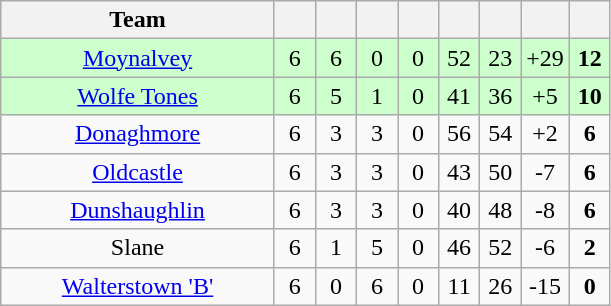<table class="wikitable" style="text-align:center">
<tr>
<th width="175">Team</th>
<th width="20"></th>
<th width="20"></th>
<th width="20"></th>
<th width="20"></th>
<th width="20"></th>
<th width="20"></th>
<th width="20"></th>
<th width="20"></th>
</tr>
<tr style="background:#cfc;">
<td><a href='#'>Moynalvey</a></td>
<td>6</td>
<td>6</td>
<td>0</td>
<td>0</td>
<td>52</td>
<td>23</td>
<td>+29</td>
<td><strong>12</strong></td>
</tr>
<tr style="background:#cfc;">
<td><a href='#'>Wolfe Tones</a></td>
<td>6</td>
<td>5</td>
<td>1</td>
<td>0</td>
<td>41</td>
<td>36</td>
<td>+5</td>
<td><strong>10</strong></td>
</tr>
<tr>
<td><a href='#'>Donaghmore</a></td>
<td>6</td>
<td>3</td>
<td>3</td>
<td>0</td>
<td>56</td>
<td>54</td>
<td>+2</td>
<td><strong>6</strong></td>
</tr>
<tr>
<td><a href='#'>Oldcastle</a></td>
<td>6</td>
<td>3</td>
<td>3</td>
<td>0</td>
<td>43</td>
<td>50</td>
<td>-7</td>
<td><strong>6</strong></td>
</tr>
<tr>
<td><a href='#'>Dunshaughlin</a></td>
<td>6</td>
<td>3</td>
<td>3</td>
<td>0</td>
<td>40</td>
<td>48</td>
<td>-8</td>
<td><strong>6</strong></td>
</tr>
<tr>
<td>Slane</td>
<td>6</td>
<td>1</td>
<td>5</td>
<td>0</td>
<td>46</td>
<td>52</td>
<td>-6</td>
<td><strong>2</strong></td>
</tr>
<tr>
<td><a href='#'>Walterstown 'B'</a></td>
<td>6</td>
<td>0</td>
<td>6</td>
<td>0</td>
<td>11</td>
<td>26</td>
<td>-15</td>
<td><strong>0</strong></td>
</tr>
</table>
